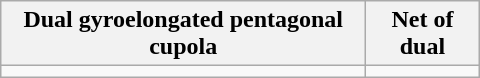<table class=wikitable width=320>
<tr valign=top>
<th>Dual gyroelongated pentagonal cupola</th>
<th>Net of dual</th>
</tr>
<tr valign=top>
<td></td>
<td></td>
</tr>
</table>
